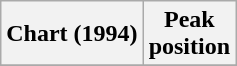<table class="wikitable plainrowheaders" style="text-align:center">
<tr>
<th scope="col">Chart (1994)</th>
<th scope="col">Peak<br>position</th>
</tr>
<tr>
</tr>
</table>
